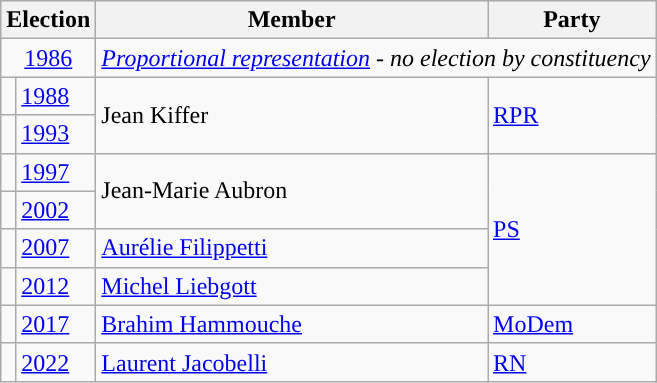<table class="wikitable">
<tr>
<th colspan="2">Election</th>
<th>Member</th>
<th>Party</th>
</tr>
<tr>
<td colspan="2" align="center"><a href='#'>1986</a></td>
<td colspan="2"><em><a href='#'>Proportional representation</a> - no election by constituency</em></td>
</tr>
<tr>
<td style="color:inherit;background-color: "></td>
<td><a href='#'>1988</a></td>
<td rowspan="2">Jean Kiffer</td>
<td rowspan="2"><a href='#'>RPR</a></td>
</tr>
<tr>
<td style="color:inherit;background-color: "></td>
<td><a href='#'>1993</a></td>
</tr>
<tr>
<td style="color:inherit;background-color: "></td>
<td><a href='#'>1997</a></td>
<td rowspan="2">Jean-Marie Aubron</td>
<td rowspan="4"><a href='#'>PS</a></td>
</tr>
<tr>
<td style="color:inherit;background-color: "></td>
<td><a href='#'>2002</a></td>
</tr>
<tr>
<td style="color:inherit;background-color: "></td>
<td><a href='#'>2007</a></td>
<td><a href='#'>Aurélie Filippetti</a></td>
</tr>
<tr>
<td style="color:inherit;background-color: "></td>
<td><a href='#'>2012</a></td>
<td><a href='#'>Michel Liebgott</a></td>
</tr>
<tr>
<td style="color:inherit;background-color: "></td>
<td><a href='#'>2017</a></td>
<td><a href='#'>Brahim Hammouche</a></td>
<td><a href='#'>MoDem</a></td>
</tr>
<tr>
<td style="color:inherit;background-color: "></td>
<td><a href='#'>2022</a></td>
<td><a href='#'>Laurent Jacobelli</a></td>
<td><a href='#'>RN</a></td>
</tr>
</table>
